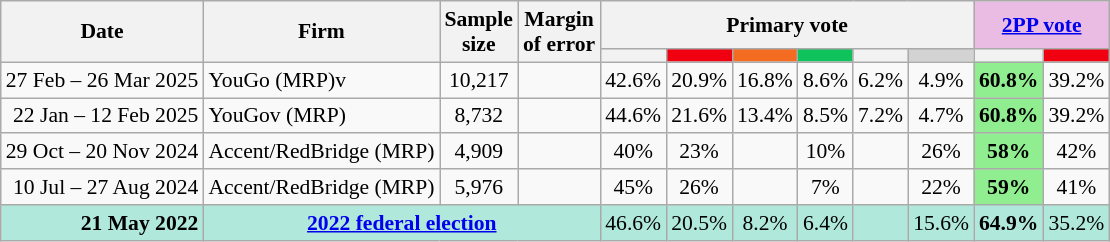<table class="nowrap wikitable tpl-blanktable" style=text-align:center;font-size:90%>
<tr>
<th rowspan=2>Date</th>
<th rowspan=2>Firm</th>
<th rowspan=2>Sample<br>size</th>
<th rowspan=2>Margin<br>of error</th>
<th colspan=6>Primary vote</th>
<th colspan=2 class=unsortable style=background:#ebbce3><a href='#'>2PP vote</a></th>
</tr>
<tr>
<th style=background:></th>
<th class="unsortable" style="background:#F00011"></th>
<th class=unsortable style=background:#f36c21></th>
<th class=unsortable style=background:#10C25B></th>
<th class=unsortable style=background:></th>
<th class=unsortable style=background:lightgray></th>
<th style=background:></th>
<th class="unsortable" style="background:#F00011"></th>
</tr>
<tr>
<td align=right>27 Feb – 26 Mar 2025</td>
<td align=left>YouGo (MRP)v</td>
<td>10,217</td>
<td></td>
<td>42.6%</td>
<td>20.9%</td>
<td>16.8%</td>
<td>8.6%</td>
<td>6.2%</td>
<td>4.9%</td>
<th style=background:#90ee90>60.8%</th>
<td>39.2%</td>
</tr>
<tr>
<td align=right>22 Jan – 12 Feb 2025</td>
<td align=left>YouGov (MRP)</td>
<td>8,732</td>
<td></td>
<td>44.6%</td>
<td>21.6%</td>
<td>13.4%</td>
<td>8.5%</td>
<td>7.2%</td>
<td>4.7%</td>
<th style=background:#90ee90>60.8%</th>
<td>39.2%</td>
</tr>
<tr>
<td align=right>29 Oct – 20 Nov 2024</td>
<td align=left>Accent/RedBridge (MRP)</td>
<td>4,909</td>
<td></td>
<td>40%</td>
<td>23%</td>
<td></td>
<td>10%</td>
<td></td>
<td>26%</td>
<th style=background:#90ee90>58%</th>
<td>42%</td>
</tr>
<tr>
<td align=right>10 Jul – 27 Aug 2024</td>
<td align=left>Accent/RedBridge (MRP)</td>
<td>5,976</td>
<td></td>
<td>45%</td>
<td>26%</td>
<td></td>
<td>7%</td>
<td></td>
<td>22%</td>
<th style=background:#90ee90>59%</th>
<td>41%</td>
</tr>
<tr style="background:#b0e9db">
<td style="text-align:right" data-sort-value="21-May-2022"><strong>21 May 2022</strong></td>
<td colspan="3" style="text-align:center"><strong><a href='#'>2022 federal election</a></strong></td>
<td>46.6%</td>
<td>20.5%</td>
<td>8.2%</td>
<td>6.4%</td>
<td></td>
<td>15.6%</td>
<td><strong>64.9%</strong></td>
<td>35.2%</td>
</tr>
</table>
